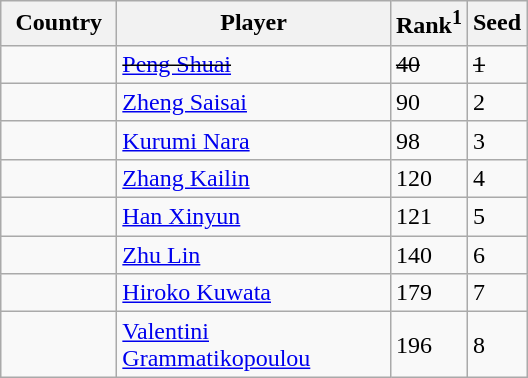<table class="sortable wikitable">
<tr>
<th width="70">Country</th>
<th width="175">Player</th>
<th>Rank<sup>1</sup></th>
<th>Seed</th>
</tr>
<tr>
<td><s></s></td>
<td><s><a href='#'>Peng Shuai</a></s></td>
<td><s>40</s></td>
<td><s>1</s></td>
</tr>
<tr>
<td></td>
<td><a href='#'>Zheng Saisai</a></td>
<td>90</td>
<td>2</td>
</tr>
<tr>
<td></td>
<td><a href='#'>Kurumi Nara</a></td>
<td>98</td>
<td>3</td>
</tr>
<tr>
<td></td>
<td><a href='#'>Zhang Kailin</a></td>
<td>120</td>
<td>4</td>
</tr>
<tr>
<td></td>
<td><a href='#'>Han Xinyun</a></td>
<td>121</td>
<td>5</td>
</tr>
<tr>
<td></td>
<td><a href='#'>Zhu Lin</a></td>
<td>140</td>
<td>6</td>
</tr>
<tr>
<td></td>
<td><a href='#'>Hiroko Kuwata</a></td>
<td>179</td>
<td>7</td>
</tr>
<tr>
<td></td>
<td><a href='#'>Valentini Grammatikopoulou</a></td>
<td>196</td>
<td>8</td>
</tr>
</table>
